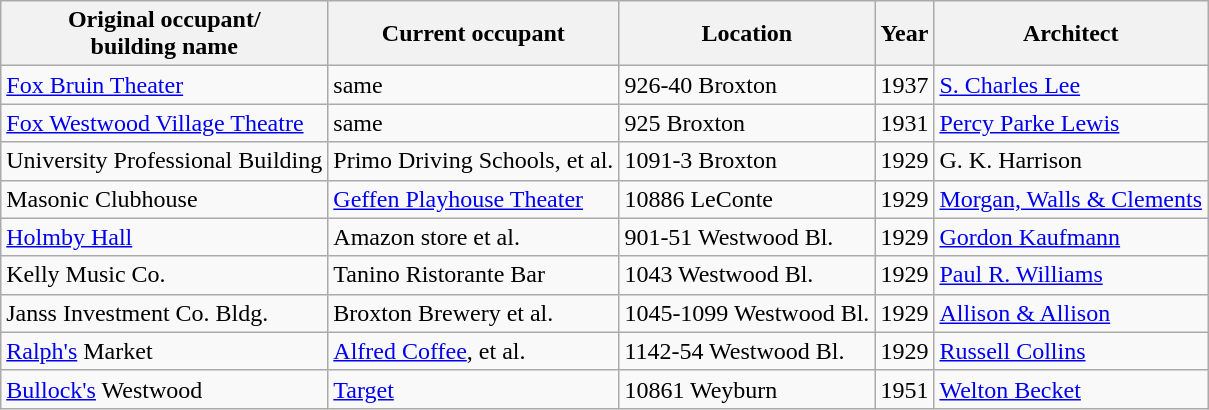<table class=wikitable>
<tr>
<th>Original occupant/<br>building name</th>
<th>Current occupant</th>
<th>Location</th>
<th>Year</th>
<th>Architect</th>
</tr>
<tr>
<td><a href='#'>Fox Bruin Theater</a></td>
<td>same</td>
<td>926-40 Broxton</td>
<td>1937</td>
<td><a href='#'>S. Charles Lee</a></td>
</tr>
<tr>
<td><a href='#'>Fox Westwood Village Theatre</a></td>
<td>same</td>
<td>925 Broxton</td>
<td>1931</td>
<td><a href='#'>Percy Parke Lewis</a></td>
</tr>
<tr>
<td>University Professional Building</td>
<td>Primo Driving Schools, et al.</td>
<td>1091-3 Broxton</td>
<td>1929</td>
<td>G. K. Harrison</td>
</tr>
<tr>
<td>Masonic Clubhouse</td>
<td><a href='#'>Geffen Playhouse Theater</a></td>
<td>10886 LeConte</td>
<td>1929</td>
<td><a href='#'>Morgan, Walls & Clements</a></td>
</tr>
<tr>
<td><a href='#'>Holmby Hall</a></td>
<td>Amazon store et al.</td>
<td>901-51 Westwood Bl.</td>
<td>1929</td>
<td><a href='#'>Gordon Kaufmann</a></td>
</tr>
<tr>
<td>Kelly Music Co.</td>
<td>Tanino Ristorante Bar</td>
<td>1043 Westwood Bl.</td>
<td>1929</td>
<td><a href='#'>Paul R. Williams</a></td>
</tr>
<tr>
<td>Janss Investment Co. Bldg.</td>
<td>Broxton Brewery et al.</td>
<td>1045-1099 Westwood Bl.</td>
<td>1929</td>
<td><a href='#'>Allison & Allison</a></td>
</tr>
<tr>
<td><a href='#'>Ralph's</a> Market</td>
<td><a href='#'>Alfred Coffee</a>, et al.</td>
<td>1142-54 Westwood Bl.</td>
<td>1929</td>
<td><a href='#'>Russell Collins</a></td>
</tr>
<tr>
<td><a href='#'>Bullock's</a> Westwood</td>
<td><a href='#'>Target</a></td>
<td>10861 Weyburn</td>
<td>1951</td>
<td><a href='#'>Welton Becket</a></td>
</tr>
</table>
